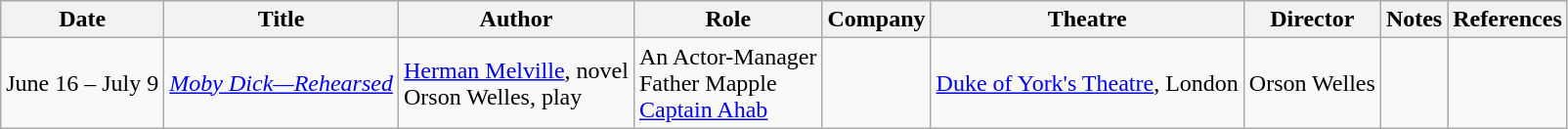<table class="wikitable">
<tr>
<th>Date</th>
<th>Title</th>
<th>Author</th>
<th>Role</th>
<th>Company</th>
<th>Theatre</th>
<th>Director</th>
<th>Notes</th>
<th>References</th>
</tr>
<tr>
<td>June 16 – July 9</td>
<td><em><a href='#'>Moby&nbsp;Dick—Rehearsed</a></em></td>
<td><a href='#'>Herman&nbsp;Melville</a>, novel<br>Orson Welles, play</td>
<td>An Actor-Manager<br>Father Mapple<br><a href='#'>Captain Ahab</a></td>
<td></td>
<td><a href='#'>Duke of York's Theatre</a>, London</td>
<td>Orson Welles</td>
<td> </td>
<td></td>
</tr>
</table>
